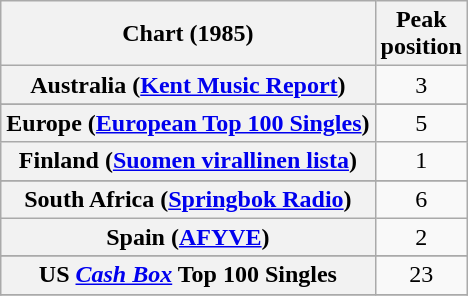<table class="wikitable sortable plainrowheaders" style="text-align:center">
<tr>
<th scope="col">Chart (1985)</th>
<th scope="col">Peak<br>position</th>
</tr>
<tr>
<th scope="row">Australia (<a href='#'>Kent Music Report</a>)</th>
<td>3</td>
</tr>
<tr>
</tr>
<tr>
</tr>
<tr>
</tr>
<tr>
</tr>
<tr>
<th scope="row">Europe (<a href='#'>European Top 100 Singles</a>)</th>
<td>5</td>
</tr>
<tr>
<th scope="row">Finland (<a href='#'>Suomen virallinen lista</a>)</th>
<td>1</td>
</tr>
<tr>
</tr>
<tr>
</tr>
<tr>
</tr>
<tr>
</tr>
<tr>
</tr>
<tr>
</tr>
<tr>
<th scope="row">South Africa (<a href='#'>Springbok Radio</a>)</th>
<td>6</td>
</tr>
<tr>
<th scope="row">Spain (<a href='#'>AFYVE</a>)</th>
<td>2</td>
</tr>
<tr>
</tr>
<tr>
</tr>
<tr>
</tr>
<tr>
</tr>
<tr>
</tr>
<tr>
<th scope="row">US <em><a href='#'>Cash Box</a></em> Top 100 Singles</th>
<td>23</td>
</tr>
<tr>
</tr>
</table>
